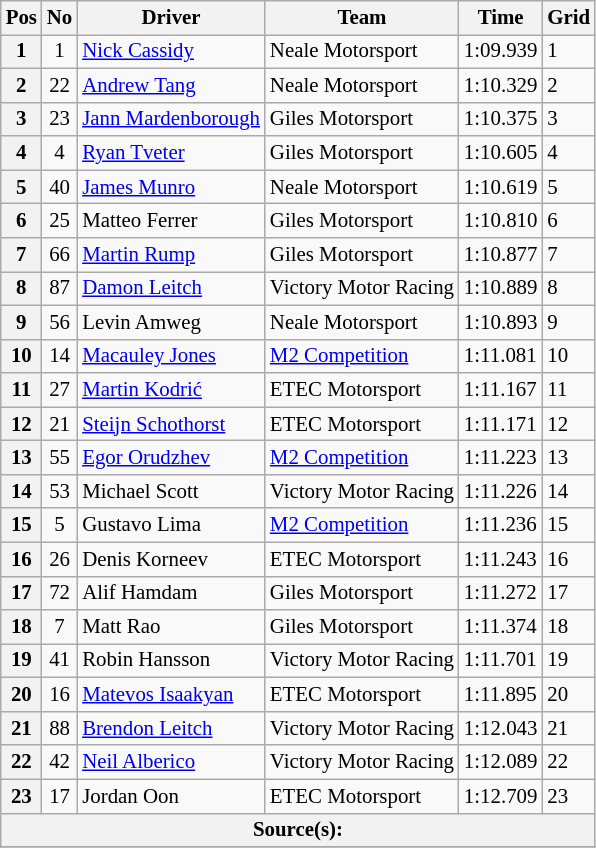<table class="wikitable" style="font-size: 87%;">
<tr>
<th>Pos</th>
<th>No</th>
<th>Driver</th>
<th>Team</th>
<th>Time</th>
<th>Grid</th>
</tr>
<tr>
<th>1</th>
<td align="center">1</td>
<td> <a href='#'>Nick Cassidy</a></td>
<td>Neale Motorsport</td>
<td>1:09.939</td>
<td>1</td>
</tr>
<tr>
<th>2</th>
<td align="center">22</td>
<td> <a href='#'>Andrew Tang</a></td>
<td>Neale Motorsport</td>
<td>1:10.329</td>
<td>2</td>
</tr>
<tr>
<th>3</th>
<td align="center">23</td>
<td> <a href='#'>Jann Mardenborough</a></td>
<td>Giles Motorsport</td>
<td>1:10.375</td>
<td>3</td>
</tr>
<tr>
<th>4</th>
<td align="center">4</td>
<td> <a href='#'>Ryan Tveter</a></td>
<td>Giles Motorsport</td>
<td>1:10.605</td>
<td>4</td>
</tr>
<tr>
<th>5</th>
<td align="center">40</td>
<td> <a href='#'>James Munro</a></td>
<td>Neale Motorsport</td>
<td>1:10.619</td>
<td>5</td>
</tr>
<tr>
<th>6</th>
<td align="center">25</td>
<td> Matteo Ferrer</td>
<td>Giles Motorsport</td>
<td>1:10.810</td>
<td>6</td>
</tr>
<tr>
<th>7</th>
<td align="center">66</td>
<td> <a href='#'>Martin Rump</a></td>
<td>Giles Motorsport</td>
<td>1:10.877</td>
<td>7</td>
</tr>
<tr>
<th>8</th>
<td align="center">87</td>
<td> <a href='#'>Damon Leitch</a></td>
<td>Victory Motor Racing</td>
<td>1:10.889</td>
<td>8</td>
</tr>
<tr>
<th>9</th>
<td align="center">56</td>
<td> Levin Amweg</td>
<td>Neale Motorsport</td>
<td>1:10.893</td>
<td>9</td>
</tr>
<tr>
<th>10</th>
<td align="center">14</td>
<td> <a href='#'>Macauley Jones</a></td>
<td><a href='#'>M2 Competition</a></td>
<td>1:11.081</td>
<td>10</td>
</tr>
<tr>
<th>11</th>
<td align="center">27</td>
<td> <a href='#'>Martin Kodrić</a></td>
<td>ETEC Motorsport</td>
<td>1:11.167</td>
<td>11</td>
</tr>
<tr>
<th>12</th>
<td align="center">21</td>
<td> <a href='#'>Steijn Schothorst</a></td>
<td>ETEC Motorsport</td>
<td>1:11.171</td>
<td>12</td>
</tr>
<tr>
<th>13</th>
<td align="center">55</td>
<td> <a href='#'>Egor Orudzhev</a></td>
<td><a href='#'>M2 Competition</a></td>
<td>1:11.223</td>
<td>13</td>
</tr>
<tr>
<th>14</th>
<td align="center">53</td>
<td> Michael Scott</td>
<td>Victory Motor Racing</td>
<td>1:11.226</td>
<td>14</td>
</tr>
<tr>
<th>15</th>
<td align="center">5</td>
<td> Gustavo Lima</td>
<td><a href='#'>M2 Competition</a></td>
<td>1:11.236</td>
<td>15</td>
</tr>
<tr>
<th>16</th>
<td align="center">26</td>
<td> Denis Korneev</td>
<td>ETEC Motorsport</td>
<td>1:11.243</td>
<td>16</td>
</tr>
<tr>
<th>17</th>
<td align="center">72</td>
<td> Alif Hamdam</td>
<td>Giles Motorsport</td>
<td>1:11.272</td>
<td>17</td>
</tr>
<tr>
<th>18</th>
<td align="center">7</td>
<td> Matt Rao</td>
<td>Giles Motorsport</td>
<td>1:11.374</td>
<td>18</td>
</tr>
<tr>
<th>19</th>
<td align="center">41</td>
<td> Robin Hansson</td>
<td>Victory Motor Racing</td>
<td>1:11.701</td>
<td>19</td>
</tr>
<tr>
<th>20</th>
<td align="center">16</td>
<td> <a href='#'>Matevos Isaakyan</a></td>
<td>ETEC Motorsport</td>
<td>1:11.895</td>
<td>20</td>
</tr>
<tr>
<th>21</th>
<td align="center">88</td>
<td> <a href='#'>Brendon Leitch</a></td>
<td>Victory Motor Racing</td>
<td>1:12.043</td>
<td>21</td>
</tr>
<tr>
<th>22</th>
<td align="center">42</td>
<td> <a href='#'>Neil Alberico</a></td>
<td>Victory Motor Racing</td>
<td>1:12.089</td>
<td>22</td>
</tr>
<tr>
<th>23</th>
<td align="center">17</td>
<td> Jordan Oon</td>
<td>ETEC Motorsport</td>
<td>1:12.709</td>
<td>23</td>
</tr>
<tr>
<th colspan="8">Source(s):</th>
</tr>
<tr>
</tr>
</table>
